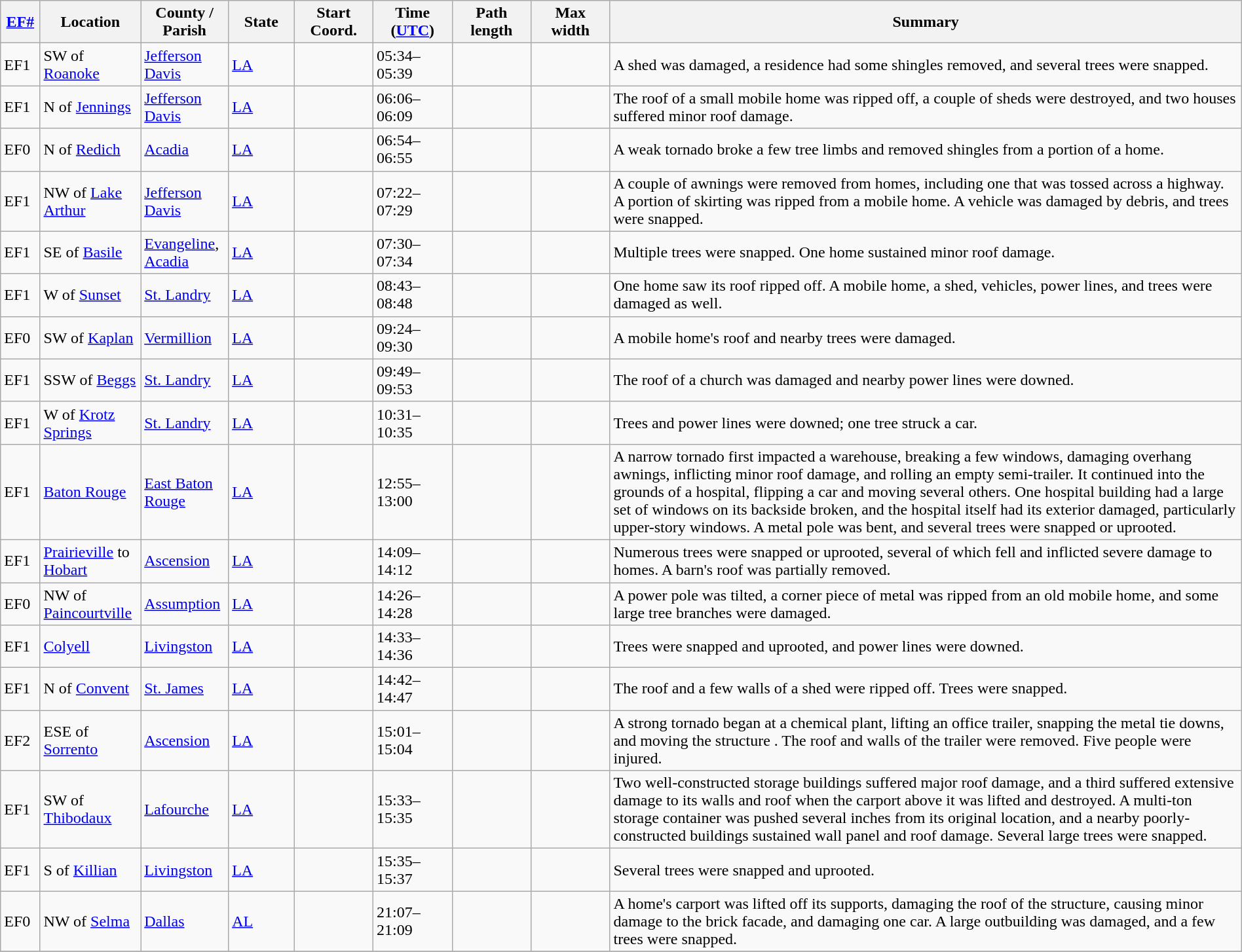<table class="wikitable sortable" style="width:100%;">
<tr>
<th scope="col" style="width:3%; text-align:center;"><a href='#'>EF#</a></th>
<th scope="col" style="width:7%; text-align:center;" class="unsortable">Location</th>
<th scope="col" style="width:6%; text-align:center;" class="unsortable">County / Parish</th>
<th scope="col" style="width:5%; text-align:center;">State</th>
<th scope="col" style="width:6%; text-align:center;">Start Coord.</th>
<th scope="col" style="width:6%; text-align:center;">Time (<a href='#'>UTC</a>)</th>
<th scope="col" style="width:6%; text-align:center;">Path length</th>
<th scope="col" style="width:6%; text-align:center;">Max width</th>
<th scope="col" class="unsortable" style="width:48%; text-align:center;">Summary</th>
</tr>
<tr>
<td bgcolor=>EF1</td>
<td>SW of <a href='#'>Roanoke</a></td>
<td><a href='#'>Jefferson Davis</a></td>
<td><a href='#'>LA</a></td>
<td></td>
<td>05:34–05:39</td>
<td></td>
<td></td>
<td>A shed was damaged, a residence had some shingles removed, and several trees were snapped.</td>
</tr>
<tr>
<td bgcolor=>EF1</td>
<td>N of <a href='#'>Jennings</a></td>
<td><a href='#'>Jefferson Davis</a></td>
<td><a href='#'>LA</a></td>
<td></td>
<td>06:06–06:09</td>
<td></td>
<td></td>
<td>The roof of a small mobile home was ripped off, a couple of sheds were destroyed, and two houses suffered minor roof damage.</td>
</tr>
<tr>
<td bgcolor=>EF0</td>
<td>N of <a href='#'>Redich</a></td>
<td><a href='#'>Acadia</a></td>
<td><a href='#'>LA</a></td>
<td></td>
<td>06:54–06:55</td>
<td></td>
<td></td>
<td>A weak tornado broke a few tree limbs and removed shingles from a portion of a home.</td>
</tr>
<tr>
<td bgcolor=>EF1</td>
<td>NW of <a href='#'>Lake Arthur</a></td>
<td><a href='#'>Jefferson Davis</a></td>
<td><a href='#'>LA</a></td>
<td></td>
<td>07:22–07:29</td>
<td></td>
<td></td>
<td>A couple of awnings were removed from homes, including one that was tossed across a highway. A portion of skirting was ripped from a mobile home. A vehicle was damaged by debris, and trees were snapped.</td>
</tr>
<tr>
<td bgcolor=>EF1</td>
<td>SE of <a href='#'>Basile</a></td>
<td><a href='#'>Evangeline</a>, <a href='#'>Acadia</a></td>
<td><a href='#'>LA</a></td>
<td></td>
<td>07:30–07:34</td>
<td></td>
<td></td>
<td>Multiple trees were snapped. One home sustained minor roof damage.</td>
</tr>
<tr>
<td bgcolor=>EF1</td>
<td>W of <a href='#'>Sunset</a></td>
<td><a href='#'>St. Landry</a></td>
<td><a href='#'>LA</a></td>
<td></td>
<td>08:43–08:48</td>
<td></td>
<td></td>
<td>One home saw its roof ripped off. A mobile home, a shed, vehicles, power lines, and trees were damaged as well.</td>
</tr>
<tr>
<td bgcolor=>EF0</td>
<td>SW of <a href='#'>Kaplan</a></td>
<td><a href='#'>Vermillion</a></td>
<td><a href='#'>LA</a></td>
<td></td>
<td>09:24–09:30</td>
<td></td>
<td></td>
<td>A mobile home's roof and nearby trees were damaged.</td>
</tr>
<tr>
<td bgcolor=>EF1</td>
<td>SSW of <a href='#'>Beggs</a></td>
<td><a href='#'>St. Landry</a></td>
<td><a href='#'>LA</a></td>
<td></td>
<td>09:49–09:53</td>
<td></td>
<td></td>
<td>The roof of a church was damaged and nearby power lines were downed.</td>
</tr>
<tr>
<td bgcolor=>EF1</td>
<td>W of <a href='#'>Krotz Springs</a></td>
<td><a href='#'>St. Landry</a></td>
<td><a href='#'>LA</a></td>
<td></td>
<td>10:31–10:35</td>
<td></td>
<td></td>
<td>Trees and power lines were downed; one tree struck a car.</td>
</tr>
<tr>
<td bgcolor=>EF1</td>
<td><a href='#'>Baton Rouge</a></td>
<td><a href='#'>East Baton Rouge</a></td>
<td><a href='#'>LA</a></td>
<td></td>
<td>12:55–13:00</td>
<td></td>
<td></td>
<td>A narrow tornado first impacted a warehouse, breaking a few windows, damaging overhang awnings, inflicting minor roof damage, and rolling an empty semi-trailer. It continued into the grounds of a hospital, flipping a car and moving several others. One hospital building had a large set of windows on its backside broken, and the hospital itself had its exterior damaged, particularly upper-story windows. A metal pole was bent, and several trees were snapped or uprooted.</td>
</tr>
<tr>
<td bgcolor=>EF1</td>
<td><a href='#'>Prairieville</a> to <a href='#'>Hobart</a></td>
<td><a href='#'>Ascension</a></td>
<td><a href='#'>LA</a></td>
<td></td>
<td>14:09–14:12</td>
<td></td>
<td></td>
<td>Numerous trees were snapped or uprooted, several of which fell and inflicted severe damage to homes. A barn's roof was partially removed.</td>
</tr>
<tr>
<td bgcolor=>EF0</td>
<td>NW of <a href='#'>Paincourtville</a></td>
<td><a href='#'>Assumption</a></td>
<td><a href='#'>LA</a></td>
<td></td>
<td>14:26–14:28</td>
<td></td>
<td></td>
<td>A power pole was tilted, a corner piece of metal was ripped from an old mobile home, and some large tree branches were damaged.</td>
</tr>
<tr>
<td bgcolor=>EF1</td>
<td><a href='#'>Colyell</a></td>
<td><a href='#'>Livingston</a></td>
<td><a href='#'>LA</a></td>
<td></td>
<td>14:33–14:36</td>
<td></td>
<td></td>
<td>Trees were snapped and uprooted, and power lines were downed.</td>
</tr>
<tr>
<td bgcolor=>EF1</td>
<td>N of <a href='#'>Convent</a></td>
<td><a href='#'>St. James</a></td>
<td><a href='#'>LA</a></td>
<td></td>
<td>14:42–14:47</td>
<td></td>
<td></td>
<td>The roof and a few walls of a shed were ripped off. Trees were snapped.</td>
</tr>
<tr>
<td bgcolor=>EF2</td>
<td>ESE of <a href='#'>Sorrento</a></td>
<td><a href='#'>Ascension</a></td>
<td><a href='#'>LA</a></td>
<td></td>
<td>15:01–15:04</td>
<td></td>
<td></td>
<td>A strong tornado began at a chemical plant, lifting an office trailer, snapping the metal tie downs, and moving the structure . The roof and walls of the trailer were removed. Five people were injured.</td>
</tr>
<tr>
<td bgcolor=>EF1</td>
<td>SW of <a href='#'>Thibodaux</a></td>
<td><a href='#'>Lafourche</a></td>
<td><a href='#'>LA</a></td>
<td></td>
<td>15:33–15:35</td>
<td></td>
<td></td>
<td>Two well-constructed storage buildings suffered major roof damage, and a third suffered extensive damage to its walls and roof when the carport above it was lifted and destroyed. A multi-ton storage container was pushed several inches from its original location, and a nearby poorly-constructed buildings sustained wall panel and roof damage. Several large trees were snapped.</td>
</tr>
<tr>
<td bgcolor=>EF1</td>
<td>S of <a href='#'>Killian</a></td>
<td><a href='#'>Livingston</a></td>
<td><a href='#'>LA</a></td>
<td></td>
<td>15:35–15:37</td>
<td></td>
<td></td>
<td>Several trees were snapped and uprooted.</td>
</tr>
<tr>
<td bgcolor=>EF0</td>
<td>NW of <a href='#'>Selma</a></td>
<td><a href='#'>Dallas</a></td>
<td><a href='#'>AL</a></td>
<td></td>
<td>21:07–21:09</td>
<td></td>
<td></td>
<td>A home's carport was lifted off its supports, damaging the roof of the structure, causing minor damage to the brick facade, and damaging one car. A large outbuilding was damaged, and a few trees were snapped.</td>
</tr>
<tr>
</tr>
</table>
